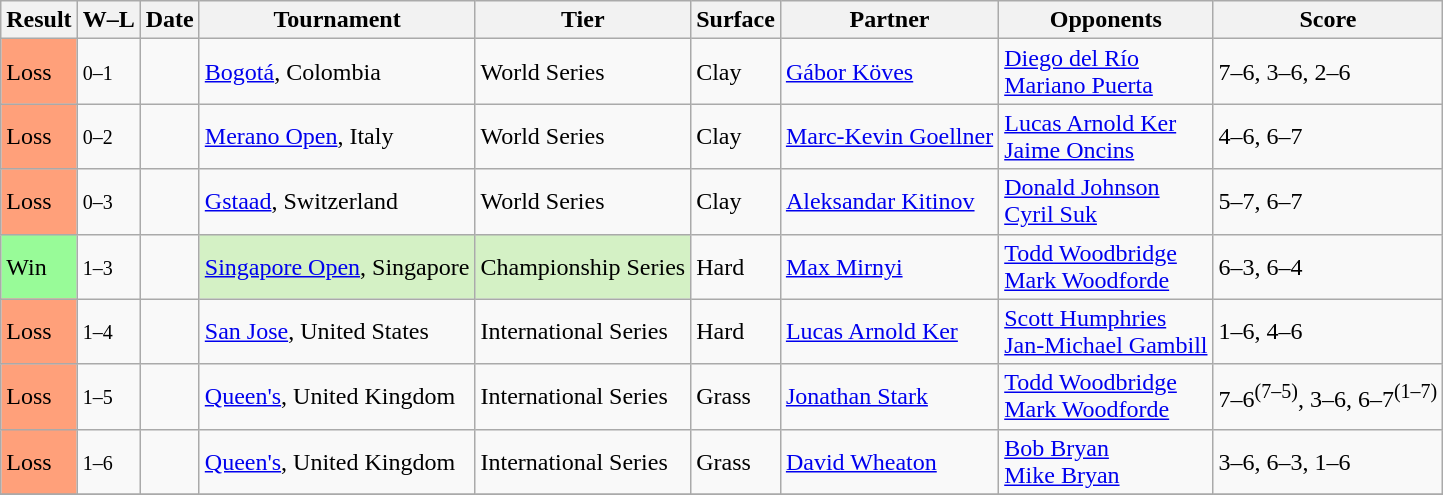<table class="sortable wikitable">
<tr>
<th>Result</th>
<th class="unsortable">W–L</th>
<th>Date</th>
<th>Tournament</th>
<th>Tier</th>
<th>Surface</th>
<th>Partner</th>
<th>Opponents</th>
<th class="unsortable">Score</th>
</tr>
<tr>
<td bgcolor=FFA07A>Loss</td>
<td><small>0–1</small></td>
<td><a href='#'></a></td>
<td><a href='#'>Bogotá</a>, Colombia</td>
<td>World Series</td>
<td>Clay</td>
<td> <a href='#'>Gábor Köves</a></td>
<td> <a href='#'>Diego del Río</a> <br>  <a href='#'>Mariano Puerta</a></td>
<td>7–6, 3–6, 2–6</td>
</tr>
<tr>
<td bgcolor=FFA07A>Loss</td>
<td><small>0–2</small></td>
<td><a href='#'></a></td>
<td><a href='#'>Merano Open</a>, Italy</td>
<td>World Series</td>
<td>Clay</td>
<td> <a href='#'>Marc-Kevin Goellner</a></td>
<td> <a href='#'>Lucas Arnold Ker</a> <br>  <a href='#'>Jaime Oncins</a></td>
<td>4–6, 6–7</td>
</tr>
<tr>
<td bgcolor=FFA07A>Loss</td>
<td><small>0–3</small></td>
<td><a href='#'></a></td>
<td><a href='#'>Gstaad</a>, Switzerland</td>
<td>World Series</td>
<td>Clay</td>
<td> <a href='#'>Aleksandar Kitinov</a></td>
<td> <a href='#'>Donald Johnson</a> <br>  <a href='#'>Cyril Suk</a></td>
<td>5–7, 6–7</td>
</tr>
<tr>
<td bgcolor=98FB98>Win</td>
<td><small>1–3</small></td>
<td><a href='#'></a></td>
<td style="background:#d4f1c5;"><a href='#'>Singapore Open</a>, Singapore</td>
<td style="background:#d4f1c5;">Championship Series</td>
<td>Hard</td>
<td> <a href='#'>Max Mirnyi</a></td>
<td> <a href='#'>Todd Woodbridge</a> <br>  <a href='#'>Mark Woodforde</a></td>
<td>6–3, 6–4</td>
</tr>
<tr>
<td bgcolor=FFA07A>Loss</td>
<td><small>1–4</small></td>
<td><a href='#'></a></td>
<td><a href='#'>San Jose</a>, United States</td>
<td>International Series</td>
<td>Hard</td>
<td> <a href='#'>Lucas Arnold Ker</a></td>
<td> <a href='#'>Scott Humphries</a> <br>  <a href='#'>Jan-Michael Gambill</a></td>
<td>1–6, 4–6</td>
</tr>
<tr>
<td bgcolor=FFA07A>Loss</td>
<td><small>1–5</small></td>
<td><a href='#'></a></td>
<td><a href='#'>Queen's</a>, United Kingdom</td>
<td>International Series</td>
<td>Grass</td>
<td> <a href='#'>Jonathan Stark</a></td>
<td> <a href='#'>Todd Woodbridge</a> <br>  <a href='#'>Mark Woodforde</a></td>
<td>7–6<sup>(7–5)</sup>, 3–6, 6–7<sup>(1–7)</sup></td>
</tr>
<tr>
<td bgcolor=FFA07A>Loss</td>
<td><small>1–6</small></td>
<td><a href='#'></a></td>
<td><a href='#'>Queen's</a>, United Kingdom</td>
<td>International Series</td>
<td>Grass</td>
<td> <a href='#'>David Wheaton</a></td>
<td> <a href='#'>Bob Bryan</a> <br>  <a href='#'>Mike Bryan</a></td>
<td>3–6, 6–3, 1–6</td>
</tr>
<tr>
</tr>
</table>
